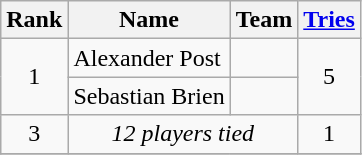<table class="wikitable" style="text-align:center">
<tr>
<th>Rank</th>
<th>Name</th>
<th>Team</th>
<th><a href='#'>Tries</a></th>
</tr>
<tr>
<td rowspan="2">1</td>
<td align="left">Alexander Post</td>
<td align="left"></td>
<td rowspan="2">5</td>
</tr>
<tr>
<td align="left">Sebastian Brien</td>
<td align="left"></td>
</tr>
<tr>
<td>3</td>
<td colspan="2"><em>12 players tied</em></td>
<td>1</td>
</tr>
<tr>
</tr>
</table>
